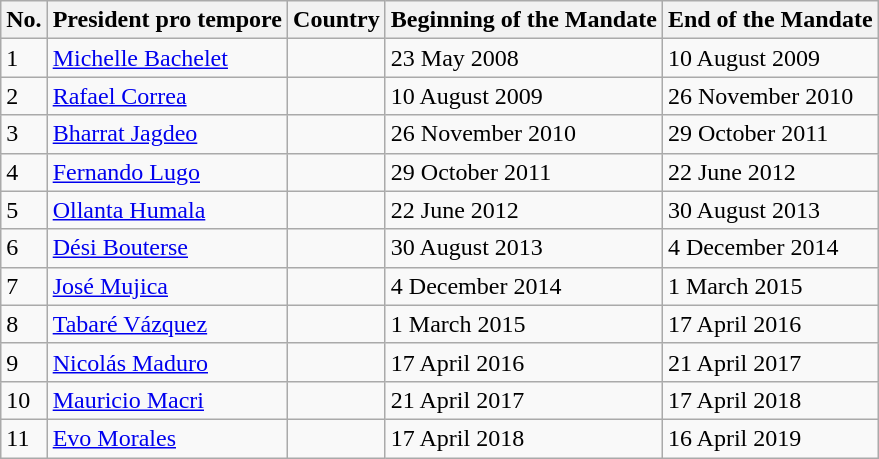<table class="wikitable">
<tr>
<th>No.</th>
<th>President pro tempore</th>
<th>Country</th>
<th>Beginning of the Mandate</th>
<th>End of the Mandate</th>
</tr>
<tr>
<td>1</td>
<td><a href='#'>Michelle Bachelet</a></td>
<td></td>
<td>23 May 2008</td>
<td>10 August 2009</td>
</tr>
<tr>
<td>2</td>
<td><a href='#'>Rafael Correa</a></td>
<td></td>
<td>10 August 2009</td>
<td>26 November 2010</td>
</tr>
<tr>
<td>3</td>
<td><a href='#'>Bharrat Jagdeo</a></td>
<td></td>
<td>26 November 2010</td>
<td>29 October 2011</td>
</tr>
<tr>
<td>4</td>
<td><a href='#'>Fernando Lugo</a></td>
<td></td>
<td>29 October 2011</td>
<td>22 June 2012</td>
</tr>
<tr>
<td>5</td>
<td><a href='#'>Ollanta Humala</a></td>
<td></td>
<td>22 June 2012</td>
<td>30 August 2013</td>
</tr>
<tr>
<td>6</td>
<td><a href='#'>Dési Bouterse</a></td>
<td></td>
<td>30 August 2013</td>
<td>4 December 2014</td>
</tr>
<tr>
<td>7</td>
<td><a href='#'>José Mujica</a></td>
<td></td>
<td>4 December 2014</td>
<td>1 March 2015</td>
</tr>
<tr>
<td>8</td>
<td><a href='#'>Tabaré Vázquez</a></td>
<td></td>
<td>1 March 2015</td>
<td>17 April 2016</td>
</tr>
<tr>
<td>9</td>
<td><a href='#'>Nicolás Maduro</a></td>
<td></td>
<td>17 April 2016</td>
<td>21 April 2017</td>
</tr>
<tr>
<td>10</td>
<td><a href='#'>Mauricio Macri</a></td>
<td></td>
<td>21 April 2017</td>
<td>17 April 2018</td>
</tr>
<tr>
<td>11</td>
<td><a href='#'>Evo Morales</a></td>
<td></td>
<td>17 April 2018</td>
<td>16 April 2019</td>
</tr>
</table>
